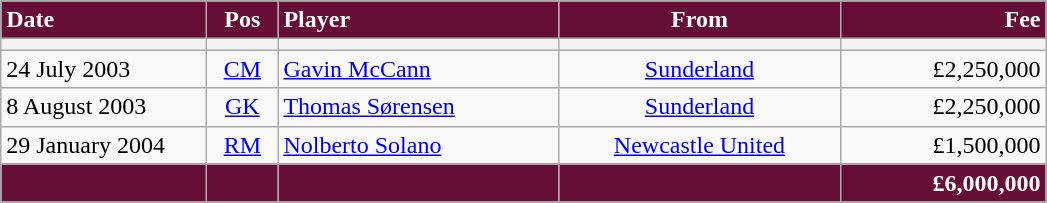<table class="wikitable">
<tr>
<th style="background:#670E36; color:#ffffff; text-align:left; width:130px">Date</th>
<th style="background:#670E36; color:#ffffff; text-align:center; width:40px">Pos</th>
<th style="background:#670E36; color:#ffffff; text-align:left; width:180px">Player</th>
<th style="background:#670E36; color:#ffffff; text-align:center; width:180px">From</th>
<th style="background:#670E36; color:#ffffff; text-align:right; width:130px">Fee</th>
</tr>
<tr>
<th></th>
<th></th>
<th></th>
<th></th>
<th></th>
</tr>
<tr>
<td>24 July 2003</td>
<td style="text-align:center;"><a href='#'>CM</a></td>
<td><a href='#'>Gavin McCann</a></td>
<td style="text-align:center;"><a href='#'>Sunderland</a></td>
<td style="text-align:right;">£2,250,000</td>
</tr>
<tr>
<td>8 August 2003</td>
<td style="text-align:center;"><a href='#'>GK</a></td>
<td> <a href='#'>Thomas Sørensen</a></td>
<td style="text-align:center;"><a href='#'>Sunderland</a></td>
<td style="text-align:right;">£2,250,000</td>
</tr>
<tr>
<td>29 January 2004</td>
<td style="text-align:center;"><a href='#'>RM</a></td>
<td> <a href='#'>Nolberto Solano</a></td>
<td style="text-align:center;"><a href='#'>Newcastle United</a></td>
<td style="text-align:right;">£1,500,000</td>
</tr>
<tr>
<th style="background:#670E36;"></th>
<th style="background:#670E36;"></th>
<th style="background:#670E36;"></th>
<th style="background:#670E36;"></th>
<th style="background:#670E36; color:#ffffff; text-align:right;"><strong>£6,000,000</strong></th>
</tr>
</table>
